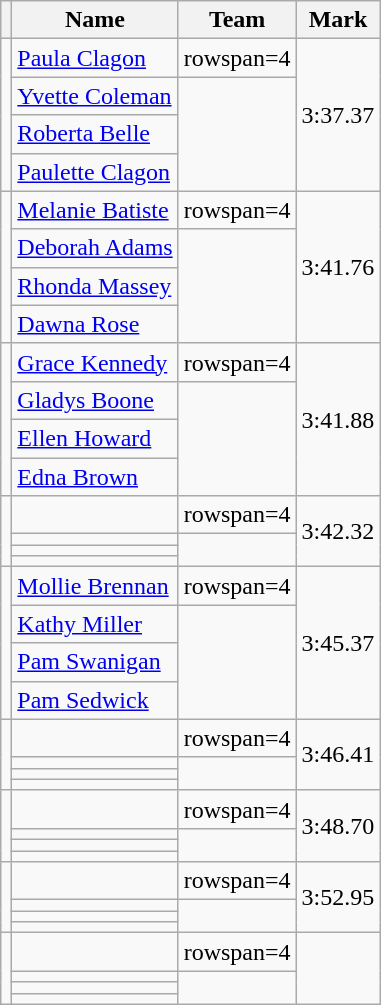<table class=wikitable>
<tr>
<th></th>
<th>Name</th>
<th>Team</th>
<th>Mark</th>
</tr>
<tr>
<td rowspan=4></td>
<td><a href='#'>Paula Clagon</a></td>
<td>rowspan=4 </td>
<td rowspan=4>3:37.37</td>
</tr>
<tr>
<td><a href='#'>Yvette Coleman</a></td>
</tr>
<tr>
<td><a href='#'>Roberta Belle</a></td>
</tr>
<tr>
<td><a href='#'>Paulette Clagon</a></td>
</tr>
<tr>
<td rowspan=4></td>
<td><a href='#'>Melanie Batiste</a></td>
<td>rowspan=4 </td>
<td rowspan=4>3:41.76</td>
</tr>
<tr>
<td><a href='#'>Deborah Adams</a></td>
</tr>
<tr>
<td><a href='#'>Rhonda Massey</a></td>
</tr>
<tr>
<td><a href='#'>Dawna Rose</a></td>
</tr>
<tr>
<td rowspan=4></td>
<td><a href='#'>Grace Kennedy</a></td>
<td>rowspan=4 </td>
<td rowspan=4>3:41.88</td>
</tr>
<tr>
<td><a href='#'>Gladys Boone</a></td>
</tr>
<tr>
<td><a href='#'>Ellen Howard</a></td>
</tr>
<tr>
<td><a href='#'>Edna Brown</a></td>
</tr>
<tr>
<td rowspan=4></td>
<td></td>
<td>rowspan=4 </td>
<td rowspan=4>3:42.32</td>
</tr>
<tr>
<td></td>
</tr>
<tr>
<td></td>
</tr>
<tr>
<td></td>
</tr>
<tr>
<td rowspan=4></td>
<td><a href='#'>Mollie Brennan</a></td>
<td>rowspan=4 </td>
<td rowspan=4>3:45.37</td>
</tr>
<tr>
<td><a href='#'>Kathy Miller</a></td>
</tr>
<tr>
<td><a href='#'>Pam Swanigan</a></td>
</tr>
<tr>
<td><a href='#'>Pam Sedwick</a></td>
</tr>
<tr>
<td rowspan=4></td>
<td></td>
<td>rowspan=4 </td>
<td rowspan=4>3:46.41</td>
</tr>
<tr>
<td></td>
</tr>
<tr>
<td></td>
</tr>
<tr>
<td></td>
</tr>
<tr>
<td rowspan=4></td>
<td></td>
<td>rowspan=4 </td>
<td rowspan=4>3:48.70</td>
</tr>
<tr>
<td></td>
</tr>
<tr>
<td></td>
</tr>
<tr>
<td></td>
</tr>
<tr>
<td rowspan=4></td>
<td></td>
<td>rowspan=4 </td>
<td rowspan=4>3:52.95</td>
</tr>
<tr>
<td></td>
</tr>
<tr>
<td></td>
</tr>
<tr>
<td></td>
</tr>
<tr>
<td rowspan=4></td>
<td></td>
<td>rowspan=4 </td>
<td rowspan=4></td>
</tr>
<tr>
<td></td>
</tr>
<tr>
<td></td>
</tr>
<tr>
<td></td>
</tr>
</table>
